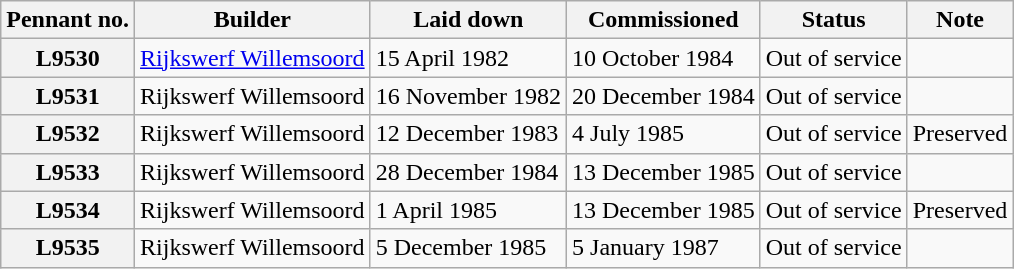<table class="wikitable plainrowheaders">
<tr>
<th scope="col">Pennant no.</th>
<th scope="col">Builder</th>
<th scope="col">Laid down</th>
<th scope="col">Commissioned</th>
<th scope="col">Status</th>
<th scope="col">Note</th>
</tr>
<tr>
<th scope="row">L9530</th>
<td><a href='#'>Rijkswerf Willemsoord</a></td>
<td>15 April 1982</td>
<td>10 October 1984</td>
<td>Out of service</td>
<td></td>
</tr>
<tr>
<th scope="row">L9531</th>
<td>Rijkswerf Willemsoord</td>
<td>16 November 1982</td>
<td>20 December 1984</td>
<td>Out of service</td>
<td></td>
</tr>
<tr>
<th scope="row">L9532</th>
<td>Rijkswerf Willemsoord</td>
<td>12 December 1983</td>
<td>4 July 1985</td>
<td>Out of service</td>
<td>Preserved</td>
</tr>
<tr>
<th scope="row">L9533</th>
<td>Rijkswerf Willemsoord</td>
<td>28 December 1984</td>
<td>13 December 1985</td>
<td>Out of service</td>
<td></td>
</tr>
<tr>
<th scope="row">L9534</th>
<td>Rijkswerf Willemsoord</td>
<td>1 April 1985</td>
<td>13 December 1985</td>
<td>Out of service</td>
<td>Preserved</td>
</tr>
<tr>
<th scope="row">L9535</th>
<td>Rijkswerf Willemsoord</td>
<td>5 December 1985</td>
<td>5 January 1987</td>
<td>Out of service</td>
<td></td>
</tr>
</table>
